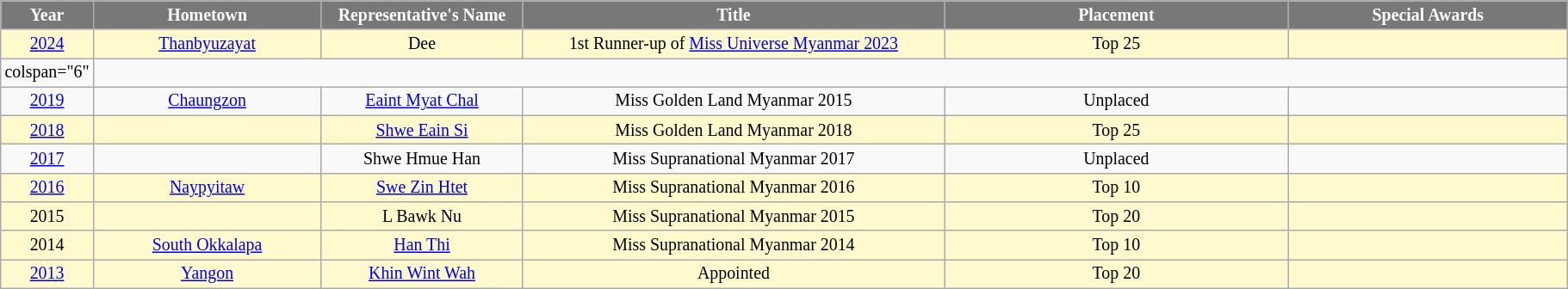<table class="wikitable sortable" style="font-size: 83%; text-align:center">
<tr>
<th width="60" style="background-color:#787878;color:#FFFFFF;">Year</th>
<th width="170" style="background-color:#787878;color:#FFFFFF;">Hometown</th>
<th width="150" style="background-color:#787878;color:#FFFFFF;">Representative's Name</th>
<th width="320" style="background-color:#787878;color:#FFFFFF;">Title</th>
<th width="260" style="background-color:#787878;color:#FFFFFF;">Placement</th>
<th width="210" style="background-color:#787878;color:#FFFFFF;">Special Awards</th>
</tr>
<tr style="background-color:#FFFACD;">
<td><a href='#'>2024</a></td>
<td> <a href='#'>Thanbyuzayat</a></td>
<td>Dee</td>
<td>1st Runner-up of <a href='#'>Miss Universe Myanmar 2023</a></td>
<td>Top 25</td>
<td style="background:;"></td>
</tr>
<tr>
<td>colspan="6" </td>
</tr>
<tr>
<td><a href='#'>2019</a></td>
<td> <a href='#'>Chaungzon</a></td>
<td><a href='#'>Eaint Myat Chal</a></td>
<td>Miss Golden Land Myanmar 2015</td>
<td>Unplaced</td>
<td></td>
</tr>
<tr style="background-color:#FFFACD;">
<td><a href='#'>2018</a></td>
<td></td>
<td><a href='#'>Shwe Eain Si</a></td>
<td>Miss Golden Land Myanmar 2018</td>
<td>Top 25</td>
<td style="background:;"></td>
</tr>
<tr>
<td><a href='#'>2017</a></td>
<td></td>
<td>Shwe Hmue Han</td>
<td>Miss Supranational Myanmar 2017</td>
<td>Unplaced</td>
<td></td>
</tr>
<tr style="background-color:#FFFACD;">
<td><a href='#'>2016</a></td>
<td> <a href='#'>Naypyitaw</a></td>
<td><a href='#'>Swe Zin Htet</a></td>
<td>Miss Supranational Myanmar 2016</td>
<td>Top 10</td>
<td style="background:;"></td>
</tr>
<tr style="background-color:#FFFACD;">
<td>2015</td>
<td></td>
<td>L Bawk Nu</td>
<td>Miss Supranational Myanmar 2015</td>
<td>Top 20</td>
<td style="background:;"></td>
</tr>
<tr style="background-color:#FFFACD;">
<td>2014</td>
<td> <a href='#'>South Okkalapa</a></td>
<td><a href='#'>Han Thi</a></td>
<td>Miss Supranational Myanmar 2014</td>
<td>Top 10</td>
<td style="background:;"></td>
</tr>
<tr style="background-color:#FFFACD;">
<td><a href='#'>2013</a></td>
<td> <a href='#'>Yangon</a></td>
<td><a href='#'>Khin Wint Wah</a></td>
<td>Appointed</td>
<td>Top 20</td>
<td style="background:;"></td>
</tr>
</table>
